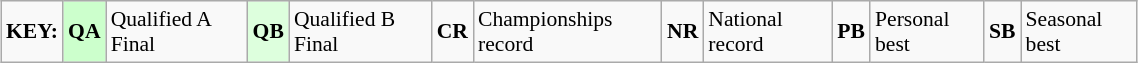<table class="wikitable" style="margin:0.5em auto; font-size:90%;position:relative;" width=60%>
<tr>
<td><strong>KEY:</strong></td>
<td bgcolor=ccffcc align=center><strong>QA</strong></td>
<td>Qualified A Final</td>
<td bgcolor=ddffdd align=center><strong>QB</strong></td>
<td>Qualified B Final</td>
<td align=center><strong>CR</strong></td>
<td>Championships record</td>
<td align=center><strong>NR</strong></td>
<td>National record</td>
<td align=center><strong>PB</strong></td>
<td>Personal best</td>
<td align=center><strong>SB</strong></td>
<td>Seasonal best</td>
</tr>
</table>
